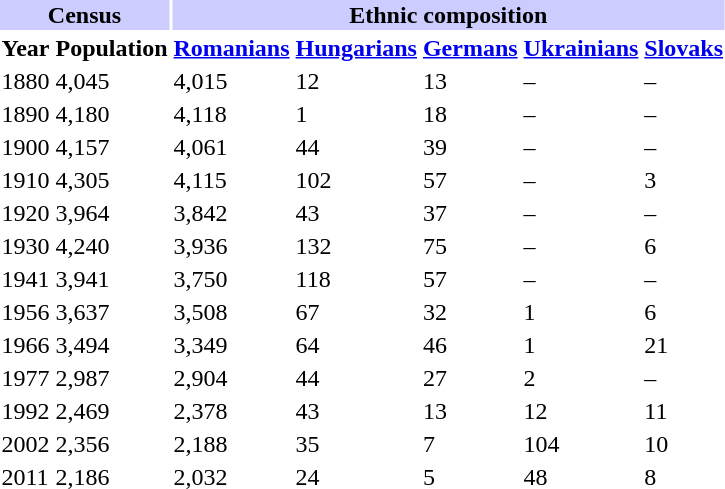<table class="toccolours">
<tr>
<th align="center" colspan="2" style="background:#ccccff;">Census</th>
<th align="center" colspan="5" style="background:#ccccff;">Ethnic composition</th>
</tr>
<tr>
<th>Year</th>
<th>Population</th>
<th><a href='#'>Romanians</a></th>
<th><a href='#'>Hungarians</a></th>
<th><a href='#'>Germans</a></th>
<th><a href='#'>Ukrainians</a></th>
<th><a href='#'>Slovaks</a></th>
</tr>
<tr>
<td>1880</td>
<td>4,045</td>
<td>4,015</td>
<td>12</td>
<td>13</td>
<td>–</td>
<td>–</td>
</tr>
<tr>
<td>1890</td>
<td>4,180</td>
<td>4,118</td>
<td>1</td>
<td>18</td>
<td>–</td>
<td>–</td>
</tr>
<tr>
<td>1900</td>
<td>4,157</td>
<td>4,061</td>
<td>44</td>
<td>39</td>
<td>–</td>
<td>–</td>
</tr>
<tr>
<td>1910</td>
<td>4,305</td>
<td>4,115</td>
<td>102</td>
<td>57</td>
<td>–</td>
<td>3</td>
</tr>
<tr>
<td>1920</td>
<td>3,964</td>
<td>3,842</td>
<td>43</td>
<td>37</td>
<td>–</td>
<td>–</td>
</tr>
<tr>
<td>1930</td>
<td>4,240</td>
<td>3,936</td>
<td>132</td>
<td>75</td>
<td>–</td>
<td>6</td>
</tr>
<tr>
<td>1941</td>
<td>3,941</td>
<td>3,750</td>
<td>118</td>
<td>57</td>
<td>–</td>
<td>–</td>
</tr>
<tr>
<td>1956</td>
<td>3,637</td>
<td>3,508</td>
<td>67</td>
<td>32</td>
<td>1</td>
<td>6</td>
</tr>
<tr>
<td>1966</td>
<td>3,494</td>
<td>3,349</td>
<td>64</td>
<td>46</td>
<td>1</td>
<td>21</td>
</tr>
<tr>
<td>1977</td>
<td>2,987</td>
<td>2,904</td>
<td>44</td>
<td>27</td>
<td>2</td>
<td>–</td>
</tr>
<tr>
<td>1992</td>
<td>2,469</td>
<td>2,378</td>
<td>43</td>
<td>13</td>
<td>12</td>
<td>11</td>
</tr>
<tr>
<td>2002</td>
<td>2,356</td>
<td>2,188</td>
<td>35</td>
<td>7</td>
<td>104</td>
<td>10</td>
</tr>
<tr>
<td>2011</td>
<td>2,186</td>
<td>2,032</td>
<td>24</td>
<td>5</td>
<td>48</td>
<td>8</td>
</tr>
</table>
